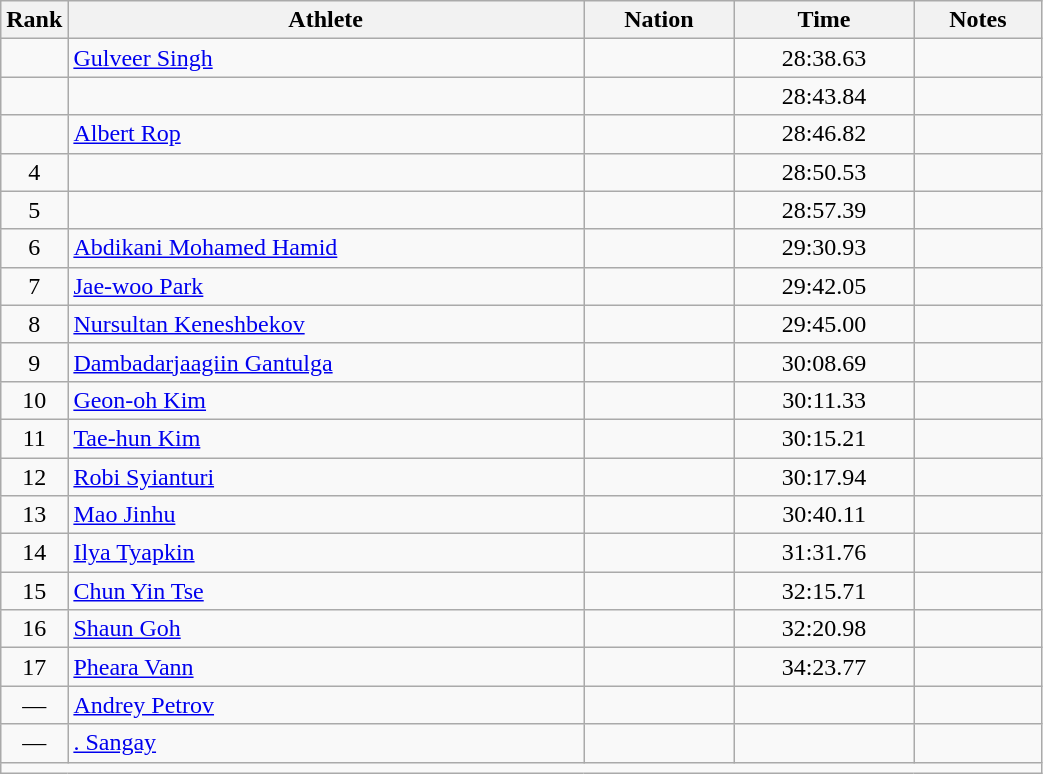<table class="wikitable sortable" style="text-align:center;width: 55%;">
<tr>
<th scope="col" style="width: 10px;">Rank</th>
<th scope="col">Athlete</th>
<th scope="col">Nation</th>
<th scope="col">Time</th>
<th scope="col">Notes</th>
</tr>
<tr>
<td></td>
<td align=left><a href='#'>Gulveer Singh</a></td>
<td align=left></td>
<td>28:38.63</td>
<td></td>
</tr>
<tr>
<td></td>
<td align=left></td>
<td align=left></td>
<td>28:43.84</td>
<td></td>
</tr>
<tr>
<td></td>
<td align=left><a href='#'>Albert Rop</a></td>
<td align=left></td>
<td>28:46.82</td>
<td></td>
</tr>
<tr>
<td>4</td>
<td align=left></td>
<td align=left></td>
<td>28:50.53</td>
<td></td>
</tr>
<tr>
<td>5</td>
<td align=left></td>
<td align=left></td>
<td>28:57.39</td>
<td></td>
</tr>
<tr>
<td>6</td>
<td align=left><a href='#'>Abdikani Mohamed Hamid</a></td>
<td align=left></td>
<td>29:30.93</td>
<td></td>
</tr>
<tr>
<td>7</td>
<td align=left><a href='#'>Jae-woo Park</a></td>
<td align=left></td>
<td>29:42.05</td>
<td></td>
</tr>
<tr>
<td>8</td>
<td align=left><a href='#'>Nursultan Keneshbekov</a></td>
<td align=left></td>
<td>29:45.00</td>
<td></td>
</tr>
<tr>
<td>9</td>
<td align=left><a href='#'>Dambadarjaagiin Gantulga</a></td>
<td align=left></td>
<td>30:08.69</td>
<td></td>
</tr>
<tr>
<td>10</td>
<td align=left><a href='#'>Geon-oh Kim</a></td>
<td align=left></td>
<td>30:11.33</td>
<td></td>
</tr>
<tr>
<td>11</td>
<td align=left><a href='#'>Tae-hun Kim</a></td>
<td align=left></td>
<td>30:15.21</td>
<td></td>
</tr>
<tr>
<td>12</td>
<td align=left><a href='#'>Robi Syianturi</a></td>
<td align=left></td>
<td>30:17.94</td>
<td></td>
</tr>
<tr>
<td>13</td>
<td align=left><a href='#'>Mao Jinhu</a></td>
<td align=left></td>
<td>30:40.11</td>
<td></td>
</tr>
<tr>
<td>14</td>
<td align=left><a href='#'>Ilya Tyapkin</a></td>
<td align=left></td>
<td>31:31.76</td>
<td></td>
</tr>
<tr>
<td>15</td>
<td align=left><a href='#'>Chun Yin Tse</a></td>
<td align=left></td>
<td>32:15.71</td>
<td></td>
</tr>
<tr>
<td>16</td>
<td align=left><a href='#'>Shaun Goh</a></td>
<td align=left></td>
<td>32:20.98</td>
<td></td>
</tr>
<tr>
<td>17</td>
<td align=left><a href='#'>Pheara Vann</a></td>
<td align=left></td>
<td>34:23.77</td>
<td></td>
</tr>
<tr>
<td>—</td>
<td align=left><a href='#'>Andrey Petrov</a></td>
<td align=left></td>
<td></td>
<td></td>
</tr>
<tr>
<td>—</td>
<td align=left><a href='#'>. Sangay</a></td>
<td align=left></td>
<td></td>
<td></td>
</tr>
<tr class="sortbottom">
<td colspan="5"></td>
</tr>
</table>
